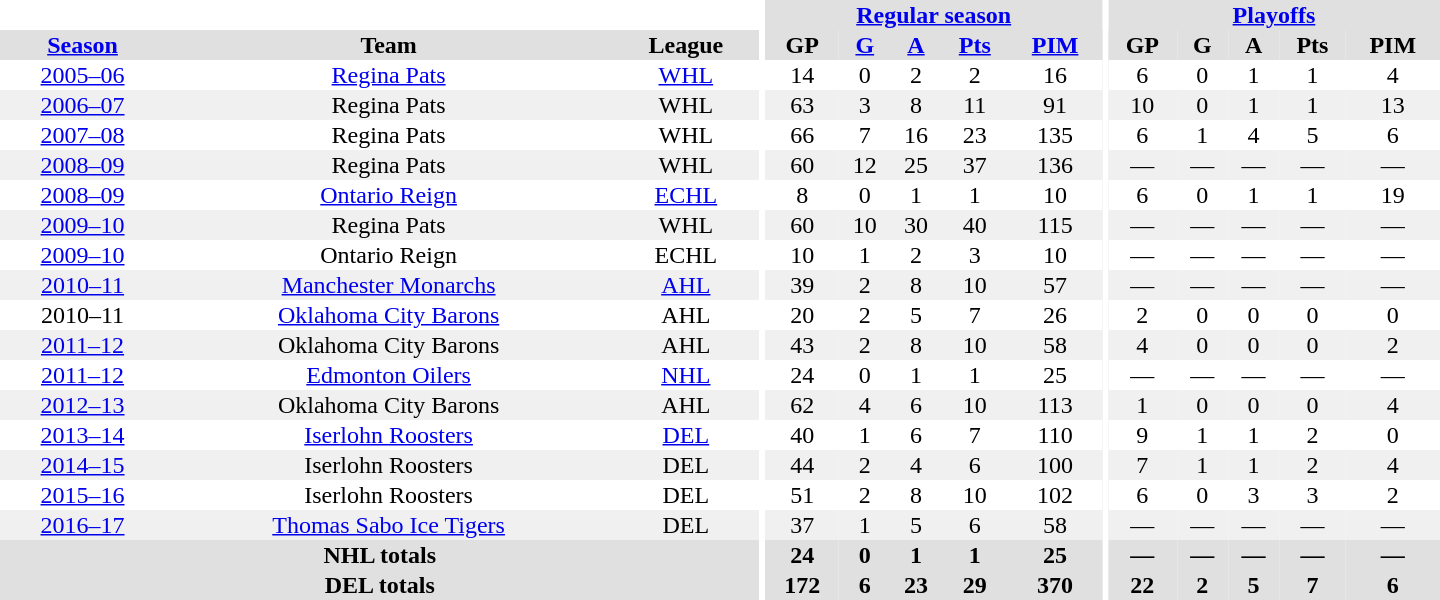<table border="0" cellpadding="1" cellspacing="0" style="text-align:center; width:60em">
<tr bgcolor="#e0e0e0">
<th colspan="3" bgcolor="#ffffff"></th>
<th rowspan="99" bgcolor="#ffffff"></th>
<th colspan="5"><a href='#'>Regular season</a></th>
<th rowspan="99" bgcolor="#ffffff"></th>
<th colspan="5"><a href='#'>Playoffs</a></th>
</tr>
<tr bgcolor="#e0e0e0">
<th><a href='#'>Season</a></th>
<th>Team</th>
<th>League</th>
<th>GP</th>
<th><a href='#'>G</a></th>
<th><a href='#'>A</a></th>
<th><a href='#'>Pts</a></th>
<th><a href='#'>PIM</a></th>
<th>GP</th>
<th>G</th>
<th>A</th>
<th>Pts</th>
<th>PIM</th>
</tr>
<tr>
<td><a href='#'>2005–06</a></td>
<td><a href='#'>Regina Pats</a></td>
<td><a href='#'>WHL</a></td>
<td>14</td>
<td>0</td>
<td>2</td>
<td>2</td>
<td>16</td>
<td>6</td>
<td>0</td>
<td>1</td>
<td>1</td>
<td>4</td>
</tr>
<tr bgcolor="#f0f0f0">
<td><a href='#'>2006–07</a></td>
<td>Regina Pats</td>
<td>WHL</td>
<td>63</td>
<td>3</td>
<td>8</td>
<td>11</td>
<td>91</td>
<td>10</td>
<td>0</td>
<td>1</td>
<td>1</td>
<td>13</td>
</tr>
<tr>
<td><a href='#'>2007–08</a></td>
<td>Regina Pats</td>
<td>WHL</td>
<td>66</td>
<td>7</td>
<td>16</td>
<td>23</td>
<td>135</td>
<td>6</td>
<td>1</td>
<td>4</td>
<td>5</td>
<td>6</td>
</tr>
<tr bgcolor="#f0f0f0">
<td><a href='#'>2008–09</a></td>
<td>Regina Pats</td>
<td>WHL</td>
<td>60</td>
<td>12</td>
<td>25</td>
<td>37</td>
<td>136</td>
<td>—</td>
<td>—</td>
<td>—</td>
<td>—</td>
<td>—</td>
</tr>
<tr>
<td><a href='#'>2008–09</a></td>
<td><a href='#'>Ontario Reign</a></td>
<td><a href='#'>ECHL</a></td>
<td>8</td>
<td>0</td>
<td>1</td>
<td>1</td>
<td>10</td>
<td>6</td>
<td>0</td>
<td>1</td>
<td>1</td>
<td>19</td>
</tr>
<tr bgcolor="#f0f0f0">
<td><a href='#'>2009–10</a></td>
<td>Regina Pats</td>
<td>WHL</td>
<td>60</td>
<td>10</td>
<td>30</td>
<td>40</td>
<td>115</td>
<td>—</td>
<td>—</td>
<td>—</td>
<td>—</td>
<td>—</td>
</tr>
<tr>
<td><a href='#'>2009–10</a></td>
<td>Ontario Reign</td>
<td>ECHL</td>
<td>10</td>
<td>1</td>
<td>2</td>
<td>3</td>
<td>10</td>
<td>—</td>
<td>—</td>
<td>—</td>
<td>—</td>
<td>—</td>
</tr>
<tr bgcolor="#f0f0f0">
<td><a href='#'>2010–11</a></td>
<td><a href='#'>Manchester Monarchs</a></td>
<td><a href='#'>AHL</a></td>
<td>39</td>
<td>2</td>
<td>8</td>
<td>10</td>
<td>57</td>
<td>—</td>
<td>—</td>
<td>—</td>
<td>—</td>
<td>—</td>
</tr>
<tr>
<td>2010–11</td>
<td><a href='#'>Oklahoma City Barons</a></td>
<td>AHL</td>
<td>20</td>
<td>2</td>
<td>5</td>
<td>7</td>
<td>26</td>
<td>2</td>
<td>0</td>
<td>0</td>
<td>0</td>
<td>0</td>
</tr>
<tr bgcolor="#f0f0f0">
<td><a href='#'>2011–12</a></td>
<td>Oklahoma City Barons</td>
<td>AHL</td>
<td>43</td>
<td>2</td>
<td>8</td>
<td>10</td>
<td>58</td>
<td>4</td>
<td>0</td>
<td>0</td>
<td>0</td>
<td>2</td>
</tr>
<tr>
<td><a href='#'>2011–12</a></td>
<td><a href='#'>Edmonton Oilers</a></td>
<td><a href='#'>NHL</a></td>
<td>24</td>
<td>0</td>
<td>1</td>
<td>1</td>
<td>25</td>
<td>—</td>
<td>—</td>
<td>—</td>
<td>—</td>
<td>—</td>
</tr>
<tr bgcolor="#f0f0f0">
<td><a href='#'>2012–13</a></td>
<td>Oklahoma City Barons</td>
<td>AHL</td>
<td>62</td>
<td>4</td>
<td>6</td>
<td>10</td>
<td>113</td>
<td>1</td>
<td>0</td>
<td>0</td>
<td>0</td>
<td>4</td>
</tr>
<tr>
<td><a href='#'>2013–14</a></td>
<td><a href='#'>Iserlohn Roosters</a></td>
<td><a href='#'>DEL</a></td>
<td>40</td>
<td>1</td>
<td>6</td>
<td>7</td>
<td>110</td>
<td>9</td>
<td>1</td>
<td>1</td>
<td>2</td>
<td>0</td>
</tr>
<tr bgcolor="#f0f0f0">
<td><a href='#'>2014–15</a></td>
<td>Iserlohn Roosters</td>
<td>DEL</td>
<td>44</td>
<td>2</td>
<td>4</td>
<td>6</td>
<td>100</td>
<td>7</td>
<td>1</td>
<td>1</td>
<td>2</td>
<td>4</td>
</tr>
<tr>
<td><a href='#'>2015–16</a></td>
<td>Iserlohn Roosters</td>
<td>DEL</td>
<td>51</td>
<td>2</td>
<td>8</td>
<td>10</td>
<td>102</td>
<td>6</td>
<td>0</td>
<td>3</td>
<td>3</td>
<td>2</td>
</tr>
<tr bgcolor="#f0f0f0">
<td><a href='#'>2016–17</a></td>
<td><a href='#'>Thomas Sabo Ice Tigers</a></td>
<td>DEL</td>
<td>37</td>
<td>1</td>
<td>5</td>
<td>6</td>
<td>58</td>
<td>—</td>
<td>—</td>
<td>—</td>
<td>—</td>
<td>—</td>
</tr>
<tr bgcolor="#e0e0e0">
<th colspan="3">NHL totals</th>
<th>24</th>
<th>0</th>
<th>1</th>
<th>1</th>
<th>25</th>
<th>—</th>
<th>—</th>
<th>—</th>
<th>—</th>
<th>—</th>
</tr>
<tr bgcolor="#e0e0e0">
<th colspan="3">DEL totals</th>
<th>172</th>
<th>6</th>
<th>23</th>
<th>29</th>
<th>370</th>
<th>22</th>
<th>2</th>
<th>5</th>
<th>7</th>
<th>6</th>
</tr>
</table>
